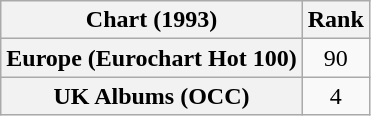<table class="wikitable plainrowheaders">
<tr>
<th>Chart (1993)</th>
<th>Rank</th>
</tr>
<tr>
<th scope="row">Europe (Eurochart Hot 100)</th>
<td align=center>90</td>
</tr>
<tr>
<th scope="row">UK Albums (OCC)</th>
<td align=center>4</td>
</tr>
</table>
